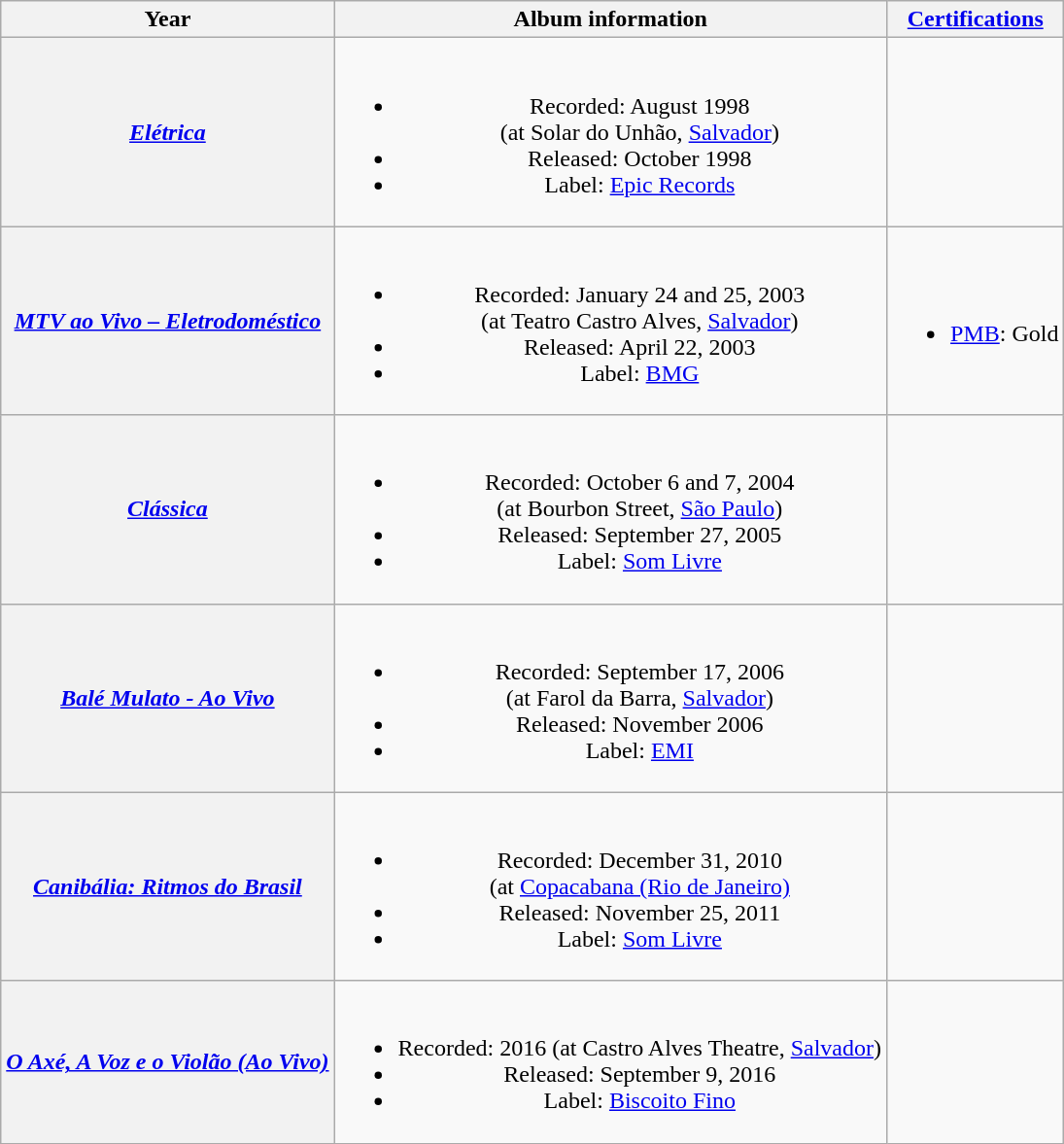<table class="wikitable plainrowheaders" style="text-align:center;">
<tr>
<th>Year</th>
<th>Album information</th>
<th><a href='#'>Certifications</a></th>
</tr>
<tr>
<th scope="row"><em><a href='#'>Elétrica</a></em></th>
<td><br><ul><li>Recorded: August 1998 <br>(at Solar do Unhão, <a href='#'>Salvador</a>)</li><li>Released: October 1998</li><li>Label: <a href='#'>Epic Records</a></li></ul></td>
<td></td>
</tr>
<tr>
<th scope="row"><em><a href='#'>MTV ao Vivo – Eletrodoméstico</a></em></th>
<td><br><ul><li>Recorded: January 24 and 25, 2003 <br>(at Teatro Castro Alves, <a href='#'>Salvador</a>)</li><li>Released: April 22, 2003</li><li>Label: <a href='#'>BMG</a></li></ul></td>
<td><br><ul><li><a href='#'>PMB</a>: Gold</li></ul></td>
</tr>
<tr>
<th scope="row"><em><a href='#'>Clássica</a></em></th>
<td><br><ul><li>Recorded: October 6 and 7, 2004 <br>(at Bourbon Street, <a href='#'>São Paulo</a>)</li><li>Released: September 27, 2005</li><li>Label: <a href='#'>Som Livre</a></li></ul></td>
<td></td>
</tr>
<tr>
<th scope="row"><em><a href='#'>Balé Mulato - Ao Vivo</a></em></th>
<td><br><ul><li>Recorded: September 17, 2006 <br>(at Farol da Barra, <a href='#'>Salvador</a>)</li><li>Released: November 2006</li><li>Label: <a href='#'>EMI</a></li></ul></td>
<td></td>
</tr>
<tr>
<th scope="row"><em><a href='#'>Canibália: Ritmos do Brasil</a></em></th>
<td><br><ul><li>Recorded: December 31, 2010 <br>(at <a href='#'>Copacabana (Rio de Janeiro)</a></li><li>Released: November 25, 2011</li><li>Label: <a href='#'>Som Livre</a></li></ul></td>
<td></td>
</tr>
<tr>
<th scope="row"><em><a href='#'>O Axé, A Voz e o Violão (Ao Vivo)</a></em></th>
<td><br><ul><li>Recorded: 2016 (at Castro Alves Theatre, <a href='#'>Salvador</a>)</li><li>Released: September 9, 2016</li><li>Label: <a href='#'>Biscoito Fino</a></li></ul></td>
<td></td>
</tr>
</table>
